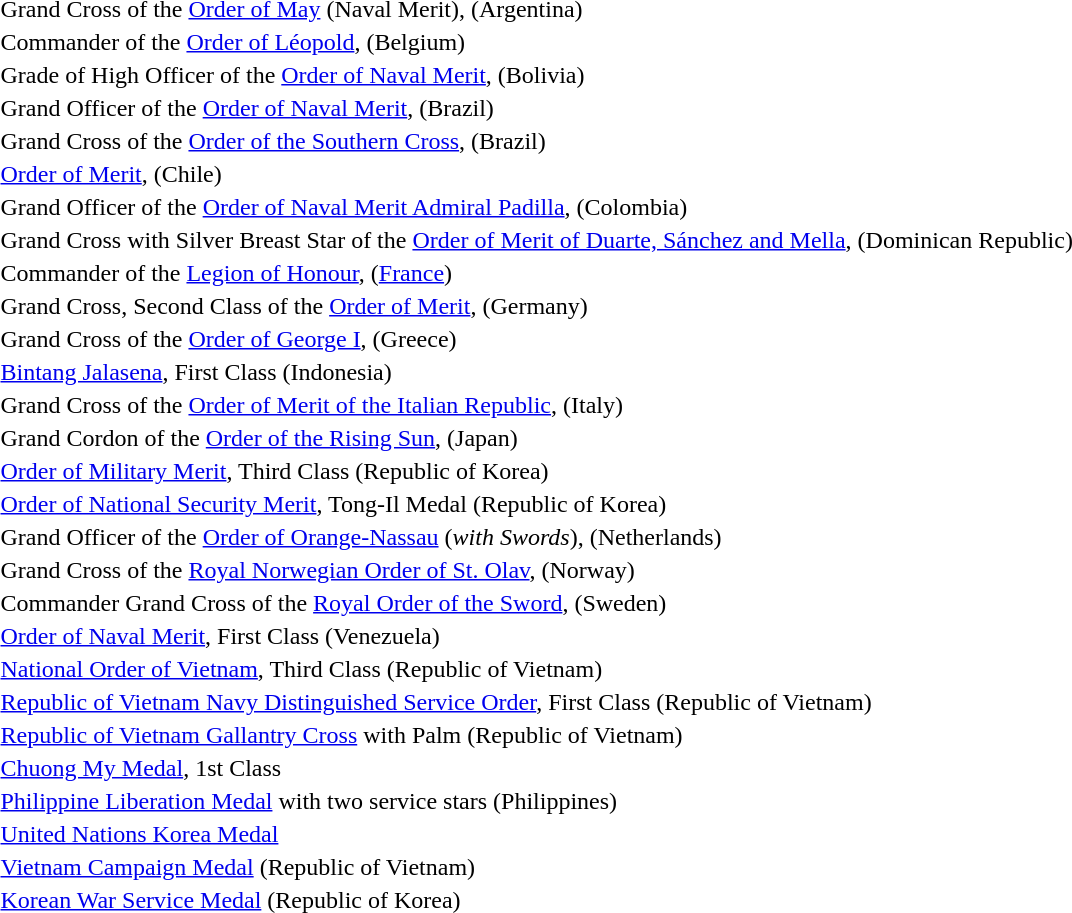<table>
<tr>
<td></td>
<td>Grand Cross of the <a href='#'>Order of May</a> (Naval Merit), (Argentina)</td>
</tr>
<tr>
<td></td>
<td>Commander of the <a href='#'>Order of Léopold</a>, (Belgium)</td>
</tr>
<tr>
<td></td>
<td>Grade of High Officer of the <a href='#'>Order of Naval Merit</a>, (Bolivia)</td>
</tr>
<tr>
<td></td>
<td>Grand Officer of the <a href='#'>Order of Naval Merit</a>, (Brazil)</td>
</tr>
<tr>
<td></td>
<td>Grand Cross of the <a href='#'>Order of the Southern Cross</a>, (Brazil)</td>
</tr>
<tr>
<td></td>
<td><a href='#'>Order of Merit</a>, (Chile)</td>
</tr>
<tr>
<td></td>
<td>Grand Officer of the <a href='#'>Order of Naval Merit Admiral Padilla</a>,  (Colombia)</td>
</tr>
<tr>
<td></td>
<td>Grand Cross with Silver Breast Star of the <a href='#'>Order of Merit of Duarte, Sánchez and Mella</a>, (Dominican Republic)</td>
</tr>
<tr>
<td></td>
<td>Commander of the <a href='#'>Legion of Honour</a>, (<a href='#'>France</a>)</td>
</tr>
<tr>
<td></td>
<td>Grand Cross, Second Class of the <a href='#'>Order of Merit</a>, (Germany)</td>
</tr>
<tr>
<td></td>
<td>Grand Cross of the <a href='#'>Order of George I</a>, (Greece)</td>
</tr>
<tr>
<td></td>
<td><a href='#'>Bintang Jalasena</a>, First Class (Indonesia)</td>
</tr>
<tr>
<td></td>
<td>Grand Cross of the <a href='#'>Order of Merit of the Italian Republic</a>, (Italy)</td>
</tr>
<tr>
<td></td>
<td>Grand Cordon of the <a href='#'>Order of the Rising Sun</a>, (Japan)</td>
</tr>
<tr>
<td></td>
<td><a href='#'>Order of Military Merit</a>, Third Class (Republic of Korea)</td>
</tr>
<tr>
<td></td>
<td><a href='#'>Order of National Security Merit</a>, Tong-Il Medal (Republic of Korea)</td>
</tr>
<tr>
<td></td>
<td>Grand Officer of the <a href='#'>Order of Orange-Nassau</a> (<em>with Swords</em>), (Netherlands)</td>
</tr>
<tr>
<td></td>
<td>Grand Cross of the <a href='#'>Royal Norwegian Order of St. Olav</a>, (Norway)</td>
</tr>
<tr>
<td></td>
<td>Commander Grand Cross of the <a href='#'>Royal Order of the Sword</a>,  (Sweden)</td>
</tr>
<tr>
<td></td>
<td><a href='#'>Order of Naval Merit</a>, First Class (Venezuela)</td>
</tr>
<tr>
<td></td>
<td><a href='#'>National Order of Vietnam</a>, Third Class (Republic of Vietnam)</td>
</tr>
<tr>
<td></td>
<td><a href='#'>Republic of Vietnam Navy Distinguished Service Order</a>, First Class (Republic of Vietnam)</td>
</tr>
<tr>
<td></td>
<td><a href='#'>Republic of Vietnam Gallantry Cross</a> with Palm (Republic of Vietnam)</td>
</tr>
<tr>
<td></td>
<td><a href='#'>Chuong My Medal</a>, 1st Class</td>
</tr>
<tr>
<td></td>
<td><a href='#'>Philippine Liberation Medal</a> with two service stars (Philippines)</td>
</tr>
<tr>
<td></td>
<td><a href='#'>United Nations Korea Medal</a></td>
</tr>
<tr>
<td></td>
<td><a href='#'>Vietnam Campaign Medal</a> (Republic of Vietnam)</td>
</tr>
<tr>
<td></td>
<td><a href='#'>Korean War Service Medal</a> (Republic of Korea)</td>
</tr>
</table>
